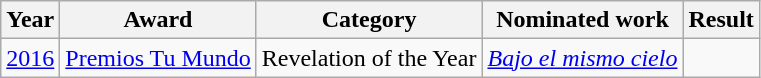<table class="wikitable">
<tr>
<th>Year</th>
<th>Award</th>
<th>Category</th>
<th>Nominated work</th>
<th>Result</th>
</tr>
<tr>
<td><a href='#'>2016</a></td>
<td><a href='#'>Premios Tu Mundo</a></td>
<td>Revelation of the Year</td>
<td style="text-align:center;"><em><a href='#'>Bajo el mismo cielo</a></em></td>
<td></td>
</tr>
</table>
